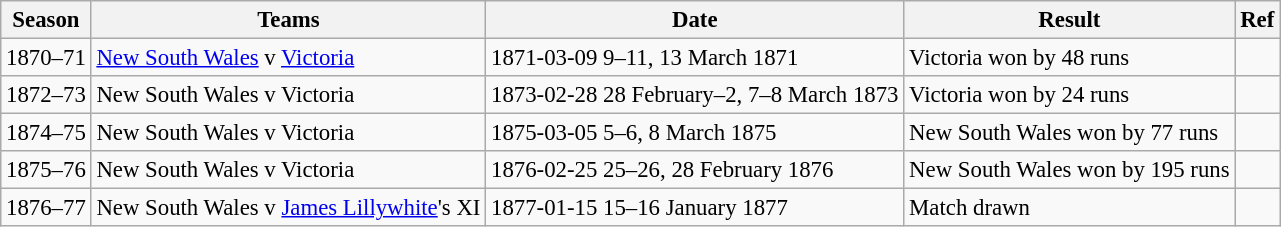<table class="wikitable sortable" style="font-size: 95%">
<tr>
<th>Season</th>
<th>Teams</th>
<th>Date</th>
<th>Result</th>
<th>Ref</th>
</tr>
<tr>
<td>1870–71</td>
<td><a href='#'>New South Wales</a> v <a href='#'>Victoria</a></td>
<td><span>1871-03-09</span> 9–11, 13 March 1871</td>
<td>Victoria won by 48 runs</td>
<td></td>
</tr>
<tr>
<td>1872–73</td>
<td>New South Wales v Victoria</td>
<td><span>1873-02-28</span> 28 February–2, 7–8 March 1873</td>
<td>Victoria won by 24 runs</td>
<td></td>
</tr>
<tr>
<td>1874–75</td>
<td>New South Wales v Victoria</td>
<td><span>1875-03-05</span> 5–6, 8 March 1875</td>
<td>New South Wales won by 77 runs</td>
<td></td>
</tr>
<tr>
<td>1875–76</td>
<td>New South Wales v Victoria</td>
<td><span>1876-02-25</span> 25–26, 28 February 1876</td>
<td>New South Wales won by 195 runs</td>
<td></td>
</tr>
<tr>
<td>1876–77</td>
<td>New South Wales v <a href='#'>James Lillywhite</a>'s XI</td>
<td><span>1877-01-15</span> 15–16 January 1877</td>
<td>Match drawn</td>
<td></td>
</tr>
</table>
